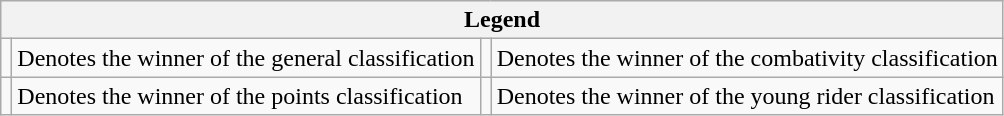<table class="wikitable">
<tr>
<th colspan="4">Legend</th>
</tr>
<tr>
<td></td>
<td>Denotes the winner of the general classification</td>
<td></td>
<td>Denotes the winner of the combativity classification</td>
</tr>
<tr>
<td></td>
<td>Denotes the winner of the points classification</td>
<td></td>
<td>Denotes the winner of the young rider classification</td>
</tr>
</table>
